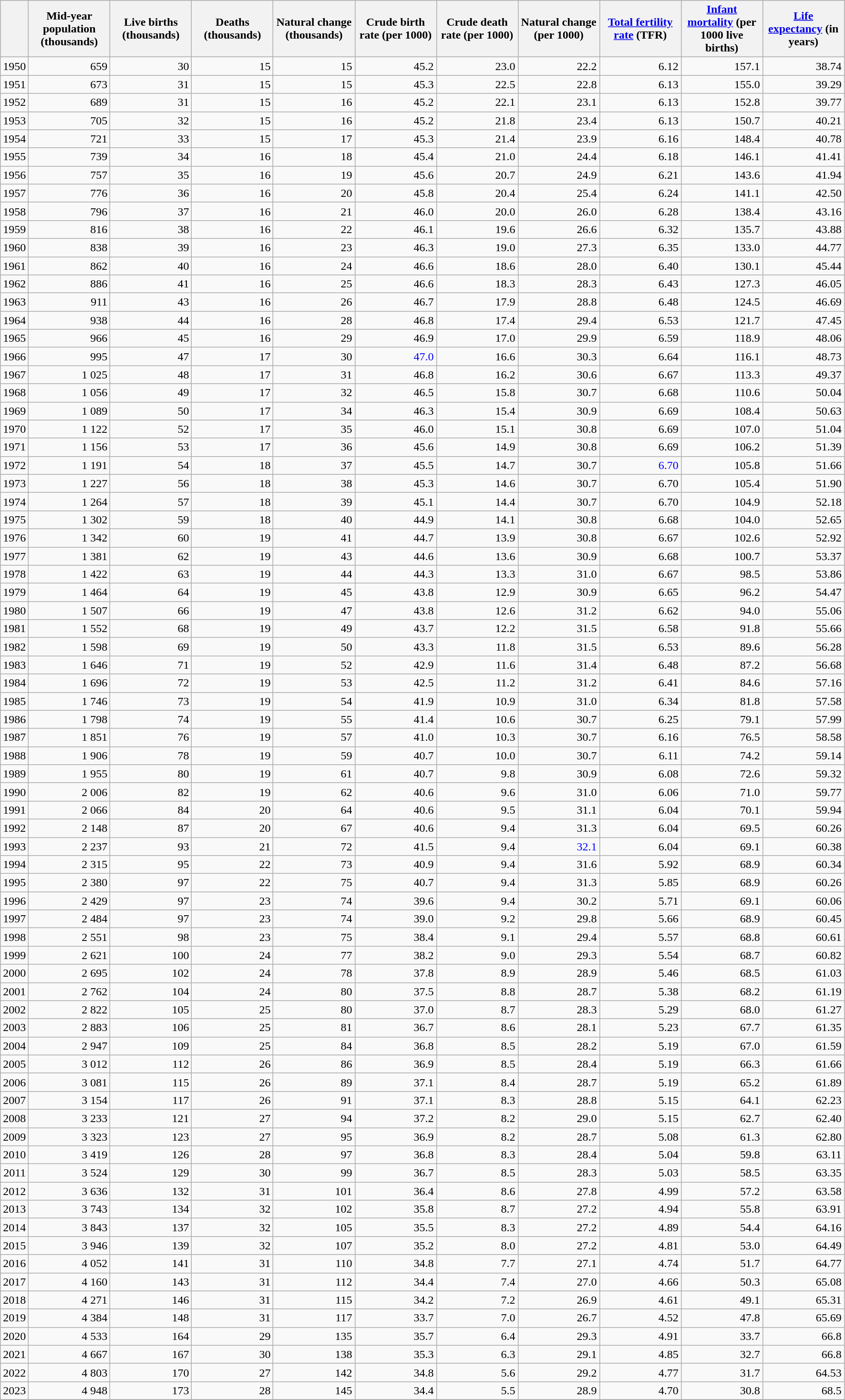<table class="wikitable sortable" style="text-align:right">
<tr>
<th></th>
<th style="width:80pt;">Mid-year population (thousands)</th>
<th style="width:80pt;">Live births (thousands)</th>
<th style="width:80pt;">Deaths (thousands)</th>
<th style="width:80pt;">Natural change (thousands)</th>
<th style="width:80pt;">Crude birth rate (per 1000)</th>
<th style="width:80pt;">Crude death rate (per 1000)</th>
<th style="width:80pt;">Natural change (per 1000)</th>
<th style="width:80pt;"><a href='#'>Total fertility rate</a> (TFR)</th>
<th style="width:80pt;"><a href='#'>Infant mortality</a> (per 1000 live births)</th>
<th style="width:80pt;"><a href='#'>Life expectancy</a> (in years)</th>
</tr>
<tr>
<td>1950</td>
<td>   659</td>
<td>   30</td>
<td>   15</td>
<td>   15</td>
<td>45.2</td>
<td>23.0</td>
<td>22.2</td>
<td>6.12</td>
<td>157.1</td>
<td>38.74</td>
</tr>
<tr>
<td>1951</td>
<td>  673</td>
<td>  31</td>
<td>  15</td>
<td>  15</td>
<td>45.3</td>
<td>22.5</td>
<td>22.8</td>
<td>6.13</td>
<td>155.0</td>
<td>39.29</td>
</tr>
<tr>
<td>1952</td>
<td>  689</td>
<td>  31</td>
<td>  15</td>
<td>  16</td>
<td>45.2</td>
<td>22.1</td>
<td>23.1</td>
<td>6.13</td>
<td>152.8</td>
<td>39.77</td>
</tr>
<tr>
<td>1953</td>
<td>  705</td>
<td>  32</td>
<td>  15</td>
<td>  16</td>
<td>45.2</td>
<td>21.8</td>
<td>23.4</td>
<td>6.13</td>
<td>150.7</td>
<td>40.21</td>
</tr>
<tr>
<td>1954</td>
<td>  721</td>
<td>  33</td>
<td>  15</td>
<td>  17</td>
<td>45.3</td>
<td>21.4</td>
<td>23.9</td>
<td>6.16</td>
<td>148.4</td>
<td>40.78</td>
</tr>
<tr>
<td>1955</td>
<td>  739</td>
<td>  34</td>
<td>  16</td>
<td>  18</td>
<td>45.4</td>
<td>21.0</td>
<td>24.4</td>
<td>6.18</td>
<td>146.1</td>
<td>41.41</td>
</tr>
<tr>
<td>1956</td>
<td>  757</td>
<td>  35</td>
<td>  16</td>
<td>  19</td>
<td>45.6</td>
<td>20.7</td>
<td>24.9</td>
<td>6.21</td>
<td>143.6</td>
<td>41.94</td>
</tr>
<tr>
<td>1957</td>
<td>  776</td>
<td>  36</td>
<td>  16</td>
<td>  20</td>
<td>45.8</td>
<td>20.4</td>
<td>25.4</td>
<td>6.24</td>
<td>141.1</td>
<td>42.50</td>
</tr>
<tr>
<td>1958</td>
<td>  796</td>
<td>  37</td>
<td>  16</td>
<td>  21</td>
<td>46.0</td>
<td>20.0</td>
<td>26.0</td>
<td>6.28</td>
<td>138.4</td>
<td>43.16</td>
</tr>
<tr>
<td>1959</td>
<td>  816</td>
<td>  38</td>
<td>  16</td>
<td>  22</td>
<td>46.1</td>
<td>19.6</td>
<td>26.6</td>
<td>6.32</td>
<td>135.7</td>
<td>43.88</td>
</tr>
<tr>
<td>1960</td>
<td>  838</td>
<td>  39</td>
<td>  16</td>
<td>  23</td>
<td>46.3</td>
<td>19.0</td>
<td>27.3</td>
<td>6.35</td>
<td>133.0</td>
<td>44.77</td>
</tr>
<tr>
<td>1961</td>
<td>  862</td>
<td>  40</td>
<td>  16</td>
<td>  24</td>
<td>46.6</td>
<td>18.6</td>
<td>28.0</td>
<td>6.40</td>
<td>130.1</td>
<td>45.44</td>
</tr>
<tr>
<td>1962</td>
<td>  886</td>
<td>  41</td>
<td>  16</td>
<td>  25</td>
<td>46.6</td>
<td>18.3</td>
<td>28.3</td>
<td>6.43</td>
<td>127.3</td>
<td>46.05</td>
</tr>
<tr>
<td>1963</td>
<td>  911</td>
<td>  43</td>
<td>  16</td>
<td>  26</td>
<td>46.7</td>
<td>17.9</td>
<td>28.8</td>
<td>6.48</td>
<td>124.5</td>
<td>46.69</td>
</tr>
<tr>
<td>1964</td>
<td>  938</td>
<td>  44</td>
<td>  16</td>
<td>  28</td>
<td>46.8</td>
<td>17.4</td>
<td>29.4</td>
<td>6.53</td>
<td>121.7</td>
<td>47.45</td>
</tr>
<tr>
<td>1965</td>
<td>  966</td>
<td>  45</td>
<td>  16</td>
<td>  29</td>
<td>46.9</td>
<td>17.0</td>
<td>29.9</td>
<td>6.59</td>
<td>118.9</td>
<td>48.06</td>
</tr>
<tr>
<td>1966</td>
<td>  995</td>
<td>  47</td>
<td>  17</td>
<td>  30</td>
<td style="color:blue">47.0</td>
<td>16.6</td>
<td>30.3</td>
<td>6.64</td>
<td>116.1</td>
<td>48.73</td>
</tr>
<tr>
<td>1967</td>
<td>  1 025</td>
<td>  48</td>
<td>  17</td>
<td>  31</td>
<td>46.8</td>
<td>16.2</td>
<td>30.6</td>
<td>6.67</td>
<td>113.3</td>
<td>49.37</td>
</tr>
<tr>
<td>1968</td>
<td>  1 056</td>
<td>  49</td>
<td>  17</td>
<td>  32</td>
<td>46.5</td>
<td>15.8</td>
<td>30.7</td>
<td>6.68</td>
<td>110.6</td>
<td>50.04</td>
</tr>
<tr>
<td>1969</td>
<td>  1 089</td>
<td>  50</td>
<td>  17</td>
<td>  34</td>
<td>46.3</td>
<td>15.4</td>
<td>30.9</td>
<td>6.69</td>
<td>108.4</td>
<td>50.63</td>
</tr>
<tr>
<td>1970</td>
<td>  1 122</td>
<td>  52</td>
<td>  17</td>
<td>  35</td>
<td>46.0</td>
<td>15.1</td>
<td>30.8</td>
<td>6.69</td>
<td>107.0</td>
<td>51.04</td>
</tr>
<tr>
<td>1971</td>
<td>  1 156</td>
<td>  53</td>
<td>  17</td>
<td>  36</td>
<td>45.6</td>
<td>14.9</td>
<td>30.8</td>
<td>6.69</td>
<td>106.2</td>
<td>51.39</td>
</tr>
<tr>
<td>1972</td>
<td>  1 191</td>
<td>  54</td>
<td>  18</td>
<td>  37</td>
<td>45.5</td>
<td>14.7</td>
<td>30.7</td>
<td style="color:blue">6.70</td>
<td>105.8</td>
<td>51.66</td>
</tr>
<tr>
<td>1973</td>
<td>  1 227</td>
<td>  56</td>
<td>  18</td>
<td>  38</td>
<td>45.3</td>
<td>14.6</td>
<td>30.7</td>
<td>6.70</td>
<td>105.4</td>
<td>51.90</td>
</tr>
<tr>
<td>1974</td>
<td>  1 264</td>
<td>  57</td>
<td>  18</td>
<td>  39</td>
<td>45.1</td>
<td>14.4</td>
<td>30.7</td>
<td>6.70</td>
<td>104.9</td>
<td>52.18</td>
</tr>
<tr>
<td>1975</td>
<td>  1 302</td>
<td>  59</td>
<td>  18</td>
<td>  40</td>
<td>44.9</td>
<td>14.1</td>
<td>30.8</td>
<td>6.68</td>
<td>104.0</td>
<td>52.65</td>
</tr>
<tr>
<td>1976</td>
<td>  1 342</td>
<td>  60</td>
<td>  19</td>
<td>  41</td>
<td>44.7</td>
<td>13.9</td>
<td>30.8</td>
<td>6.67</td>
<td>102.6</td>
<td>52.92</td>
</tr>
<tr>
<td>1977</td>
<td>  1 381</td>
<td>  62</td>
<td>  19</td>
<td>  43</td>
<td>44.6</td>
<td>13.6</td>
<td>30.9</td>
<td>6.68</td>
<td>100.7</td>
<td>53.37</td>
</tr>
<tr>
<td>1978</td>
<td>  1 422</td>
<td>  63</td>
<td>  19</td>
<td>  44</td>
<td>44.3</td>
<td>13.3</td>
<td>31.0</td>
<td>6.67</td>
<td>98.5</td>
<td>53.86</td>
</tr>
<tr>
<td>1979</td>
<td>  1 464</td>
<td>  64</td>
<td>  19</td>
<td>  45</td>
<td>43.8</td>
<td>12.9</td>
<td>30.9</td>
<td>6.65</td>
<td>96.2</td>
<td>54.47</td>
</tr>
<tr>
<td>1980</td>
<td>  1 507</td>
<td>  66</td>
<td>  19</td>
<td>  47</td>
<td>43.8</td>
<td>12.6</td>
<td>31.2</td>
<td>6.62</td>
<td>94.0</td>
<td>55.06</td>
</tr>
<tr>
<td>1981</td>
<td>  1 552</td>
<td>  68</td>
<td>  19</td>
<td>  49</td>
<td>43.7</td>
<td>12.2</td>
<td>31.5</td>
<td>6.58</td>
<td>91.8</td>
<td>55.66</td>
</tr>
<tr>
<td>1982</td>
<td>  1 598</td>
<td>  69</td>
<td>  19</td>
<td>  50</td>
<td>43.3</td>
<td>11.8</td>
<td>31.5</td>
<td>6.53</td>
<td>89.6</td>
<td>56.28</td>
</tr>
<tr>
<td>1983</td>
<td>  1 646</td>
<td>  71</td>
<td>  19</td>
<td>  52</td>
<td>42.9</td>
<td>11.6</td>
<td>31.4</td>
<td>6.48</td>
<td>87.2</td>
<td>56.68</td>
</tr>
<tr>
<td>1984</td>
<td>  1 696</td>
<td>  72</td>
<td>  19</td>
<td>  53</td>
<td>42.5</td>
<td>11.2</td>
<td>31.2</td>
<td>6.41</td>
<td>84.6</td>
<td>57.16</td>
</tr>
<tr>
<td>1985</td>
<td>  1 746</td>
<td>  73</td>
<td>  19</td>
<td>  54</td>
<td>41.9</td>
<td>10.9</td>
<td>31.0</td>
<td>6.34</td>
<td>81.8</td>
<td>57.58</td>
</tr>
<tr>
<td>1986</td>
<td>  1 798</td>
<td>  74</td>
<td>  19</td>
<td>  55</td>
<td>41.4</td>
<td>10.6</td>
<td>30.7</td>
<td>6.25</td>
<td>79.1</td>
<td>57.99</td>
</tr>
<tr>
<td>1987</td>
<td>  1 851</td>
<td>  76</td>
<td>  19</td>
<td>  57</td>
<td>41.0</td>
<td>10.3</td>
<td>30.7</td>
<td>6.16</td>
<td>76.5</td>
<td>58.58</td>
</tr>
<tr>
<td>1988</td>
<td>  1 906</td>
<td>  78</td>
<td>  19</td>
<td>  59</td>
<td>40.7</td>
<td>10.0</td>
<td>30.7</td>
<td>6.11</td>
<td>74.2</td>
<td>59.14</td>
</tr>
<tr>
<td>1989</td>
<td>  1 955</td>
<td>  80</td>
<td>  19</td>
<td>  61</td>
<td>40.7</td>
<td>9.8</td>
<td>30.9</td>
<td>6.08</td>
<td>72.6</td>
<td>59.32</td>
</tr>
<tr>
<td>1990</td>
<td>  2 006</td>
<td>  82</td>
<td>  19</td>
<td>  62</td>
<td>40.6</td>
<td>9.6</td>
<td>31.0</td>
<td>6.06</td>
<td>71.0</td>
<td>59.77</td>
</tr>
<tr>
<td>1991</td>
<td>  2 066</td>
<td>  84</td>
<td>  20</td>
<td>  64</td>
<td>40.6</td>
<td>9.5</td>
<td>31.1</td>
<td>6.04</td>
<td>70.1</td>
<td>59.94</td>
</tr>
<tr>
<td>1992</td>
<td>  2 148</td>
<td>  87</td>
<td>  20</td>
<td>  67</td>
<td>40.6</td>
<td>9.4</td>
<td>31.3</td>
<td>6.04</td>
<td>69.5</td>
<td>60.26</td>
</tr>
<tr>
<td>1993</td>
<td>  2 237</td>
<td>  93</td>
<td>  21</td>
<td>  72</td>
<td>41.5</td>
<td>9.4</td>
<td style="color:blue">32.1</td>
<td>6.04</td>
<td>69.1</td>
<td>60.38</td>
</tr>
<tr>
<td>1994</td>
<td>  2 315</td>
<td>  95</td>
<td>  22</td>
<td>  73</td>
<td>40.9</td>
<td>9.4</td>
<td>31.6</td>
<td>5.92</td>
<td>68.9</td>
<td>60.34</td>
</tr>
<tr>
<td>1995</td>
<td>  2 380</td>
<td>  97</td>
<td>  22</td>
<td>  75</td>
<td>40.7</td>
<td>9.4</td>
<td>31.3</td>
<td>5.85</td>
<td>68.9</td>
<td>60.26</td>
</tr>
<tr>
<td>1996</td>
<td>  2 429</td>
<td>  97</td>
<td>  23</td>
<td>  74</td>
<td>39.6</td>
<td>9.4</td>
<td>30.2</td>
<td>5.71</td>
<td>69.1</td>
<td>60.06</td>
</tr>
<tr>
<td>1997</td>
<td>  2 484</td>
<td>  97</td>
<td>  23</td>
<td>  74</td>
<td>39.0</td>
<td>9.2</td>
<td>29.8</td>
<td>5.66</td>
<td>68.9</td>
<td>60.45</td>
</tr>
<tr>
<td>1998</td>
<td>  2 551</td>
<td>  98</td>
<td>  23</td>
<td>  75</td>
<td>38.4</td>
<td>9.1</td>
<td>29.4</td>
<td>5.57</td>
<td>68.8</td>
<td>60.61</td>
</tr>
<tr>
<td>1999</td>
<td>  2 621</td>
<td>  100</td>
<td>  24</td>
<td>  77</td>
<td>38.2</td>
<td>9.0</td>
<td>29.3</td>
<td>5.54</td>
<td>68.7</td>
<td>60.82</td>
</tr>
<tr>
<td>2000</td>
<td>  2 695</td>
<td>  102</td>
<td>  24</td>
<td>  78</td>
<td>37.8</td>
<td>8.9</td>
<td>28.9</td>
<td>5.46</td>
<td>68.5</td>
<td>61.03</td>
</tr>
<tr>
<td>2001</td>
<td>  2 762</td>
<td>  104</td>
<td>  24</td>
<td>  80</td>
<td>37.5</td>
<td>8.8</td>
<td>28.7</td>
<td>5.38</td>
<td>68.2</td>
<td>61.19</td>
</tr>
<tr>
<td>2002</td>
<td>  2 822</td>
<td>  105</td>
<td>  25</td>
<td>  80</td>
<td>37.0</td>
<td>8.7</td>
<td>28.3</td>
<td>5.29</td>
<td>68.0</td>
<td>61.27</td>
</tr>
<tr>
<td>2003</td>
<td>  2 883</td>
<td>  106</td>
<td>  25</td>
<td>  81</td>
<td>36.7</td>
<td>8.6</td>
<td>28.1</td>
<td>5.23</td>
<td>67.7</td>
<td>61.35</td>
</tr>
<tr>
<td>2004</td>
<td>  2 947</td>
<td>  109</td>
<td>  25</td>
<td>  84</td>
<td>36.8</td>
<td>8.5</td>
<td>28.2</td>
<td>5.19</td>
<td>67.0</td>
<td>61.59</td>
</tr>
<tr>
<td>2005</td>
<td>  3 012</td>
<td>  112</td>
<td>  26</td>
<td>  86</td>
<td>36.9</td>
<td>8.5</td>
<td>28.4</td>
<td>5.19</td>
<td>66.3</td>
<td>61.66</td>
</tr>
<tr>
<td>2006</td>
<td>  3 081</td>
<td>  115</td>
<td>  26</td>
<td>  89</td>
<td>37.1</td>
<td>8.4</td>
<td>28.7</td>
<td>5.19</td>
<td>65.2</td>
<td>61.89</td>
</tr>
<tr>
<td>2007</td>
<td>  3 154</td>
<td>  117</td>
<td>  26</td>
<td>  91</td>
<td>37.1</td>
<td>8.3</td>
<td>28.8</td>
<td>5.15</td>
<td>64.1</td>
<td>62.23</td>
</tr>
<tr>
<td>2008</td>
<td>  3 233</td>
<td>  121</td>
<td>  27</td>
<td>  94</td>
<td>37.2</td>
<td>8.2</td>
<td>29.0</td>
<td>5.15</td>
<td>62.7</td>
<td>62.40</td>
</tr>
<tr>
<td>2009</td>
<td>  3 323</td>
<td>  123</td>
<td>  27</td>
<td>  95</td>
<td>36.9</td>
<td>8.2</td>
<td>28.7</td>
<td>5.08</td>
<td>61.3</td>
<td>62.80</td>
</tr>
<tr>
<td>2010</td>
<td>  3 419</td>
<td>  126</td>
<td>  28</td>
<td>  97</td>
<td>36.8</td>
<td>8.3</td>
<td>28.4</td>
<td>5.04</td>
<td>59.8</td>
<td>63.11</td>
</tr>
<tr>
<td>2011</td>
<td>  3 524</td>
<td>  129</td>
<td>  30</td>
<td>  99</td>
<td>36.7</td>
<td>8.5</td>
<td>28.3</td>
<td>5.03</td>
<td>58.5</td>
<td>63.35</td>
</tr>
<tr>
<td>2012</td>
<td>  3 636</td>
<td>  132</td>
<td>  31</td>
<td>  101</td>
<td>36.4</td>
<td>8.6</td>
<td>27.8</td>
<td>4.99</td>
<td>57.2</td>
<td>63.58</td>
</tr>
<tr>
<td>2013</td>
<td>  3 743</td>
<td>  134</td>
<td>  32</td>
<td>  102</td>
<td>35.8</td>
<td>8.7</td>
<td>27.2</td>
<td>4.94</td>
<td>55.8</td>
<td>63.91</td>
</tr>
<tr>
<td>2014</td>
<td>  3 843</td>
<td>  137</td>
<td>  32</td>
<td>  105</td>
<td>35.5</td>
<td>8.3</td>
<td>27.2</td>
<td>4.89</td>
<td>54.4</td>
<td>64.16</td>
</tr>
<tr>
<td>2015</td>
<td>  3 946</td>
<td>  139</td>
<td>  32</td>
<td>  107</td>
<td>35.2</td>
<td>8.0</td>
<td>27.2</td>
<td>4.81</td>
<td>53.0</td>
<td>64.49</td>
</tr>
<tr>
<td>2016</td>
<td>  4 052</td>
<td>  141</td>
<td>  31</td>
<td>  110</td>
<td>34.8</td>
<td>7.7</td>
<td>27.1</td>
<td>4.74</td>
<td>51.7</td>
<td>64.77</td>
</tr>
<tr>
<td>2017</td>
<td>  4 160</td>
<td>  143</td>
<td>  31</td>
<td>  112</td>
<td>34.4</td>
<td>7.4</td>
<td>27.0</td>
<td>4.66</td>
<td>50.3</td>
<td>65.08</td>
</tr>
<tr>
<td>2018</td>
<td>  4 271</td>
<td>  146</td>
<td>  31</td>
<td>  115</td>
<td>34.2</td>
<td>7.2</td>
<td>26.9</td>
<td>4.61</td>
<td>49.1</td>
<td>65.31</td>
</tr>
<tr>
<td>2019</td>
<td>  4 384</td>
<td>  148</td>
<td>  31</td>
<td>  117</td>
<td>33.7</td>
<td>7.0</td>
<td>26.7</td>
<td>4.52</td>
<td>47.8</td>
<td>65.69</td>
</tr>
<tr>
<td>2020</td>
<td>  4 533</td>
<td>  164</td>
<td>  29</td>
<td>  135</td>
<td>35.7</td>
<td>6.4</td>
<td>29.3</td>
<td>4.91</td>
<td>33.7</td>
<td>66.8</td>
</tr>
<tr>
<td>2021</td>
<td>  4 667</td>
<td>  167</td>
<td>  30</td>
<td>  138</td>
<td>35.3</td>
<td>6.3</td>
<td>29.1</td>
<td>4.85</td>
<td>32.7</td>
<td>66.8</td>
</tr>
<tr>
<td>2022</td>
<td>  4 803</td>
<td>  170</td>
<td>  27</td>
<td>  142</td>
<td>34.8</td>
<td>5.6</td>
<td>29.2</td>
<td>4.77</td>
<td>31.7</td>
<td>64.53</td>
</tr>
<tr>
<td>2023</td>
<td>  4 948</td>
<td>  173</td>
<td>  28</td>
<td>  145</td>
<td>34.4</td>
<td>5.5</td>
<td>28.9</td>
<td>4.70</td>
<td>30.8</td>
<td>68.5</td>
</tr>
<tr>
</tr>
</table>
